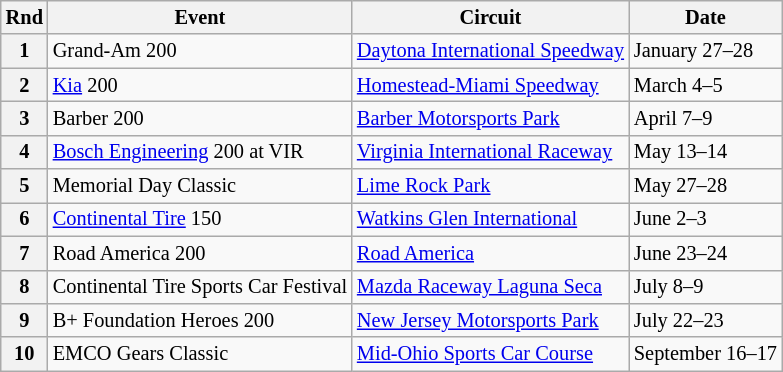<table class="wikitable" style="font-size: 85%;">
<tr>
<th>Rnd</th>
<th>Event</th>
<th>Circuit</th>
<th>Date</th>
</tr>
<tr>
<th>1</th>
<td>Grand-Am 200</td>
<td><a href='#'>Daytona International Speedway</a></td>
<td>January 27–28</td>
</tr>
<tr>
<th>2</th>
<td><a href='#'>Kia</a> 200</td>
<td><a href='#'>Homestead-Miami Speedway</a></td>
<td>March 4–5</td>
</tr>
<tr>
<th>3</th>
<td>Barber 200</td>
<td><a href='#'>Barber Motorsports Park</a></td>
<td>April 7–9</td>
</tr>
<tr>
<th>4</th>
<td><a href='#'>Bosch Engineering</a> 200 at VIR</td>
<td><a href='#'>Virginia International Raceway</a></td>
<td>May 13–14</td>
</tr>
<tr>
<th>5</th>
<td>Memorial Day Classic</td>
<td><a href='#'>Lime Rock Park</a></td>
<td>May 27–28</td>
</tr>
<tr>
<th>6</th>
<td><a href='#'>Continental Tire</a> 150</td>
<td><a href='#'>Watkins Glen International</a></td>
<td>June 2–3</td>
</tr>
<tr>
<th>7</th>
<td>Road America 200</td>
<td><a href='#'>Road America</a></td>
<td>June 23–24</td>
</tr>
<tr>
<th>8</th>
<td>Continental Tire Sports Car Festival</td>
<td><a href='#'>Mazda Raceway Laguna Seca</a></td>
<td>July 8–9</td>
</tr>
<tr>
<th>9</th>
<td>B+ Foundation Heroes 200</td>
<td><a href='#'>New Jersey Motorsports Park</a></td>
<td>July 22–23</td>
</tr>
<tr>
<th>10</th>
<td>EMCO Gears Classic</td>
<td><a href='#'>Mid-Ohio Sports Car Course</a></td>
<td>September 16–17</td>
</tr>
</table>
